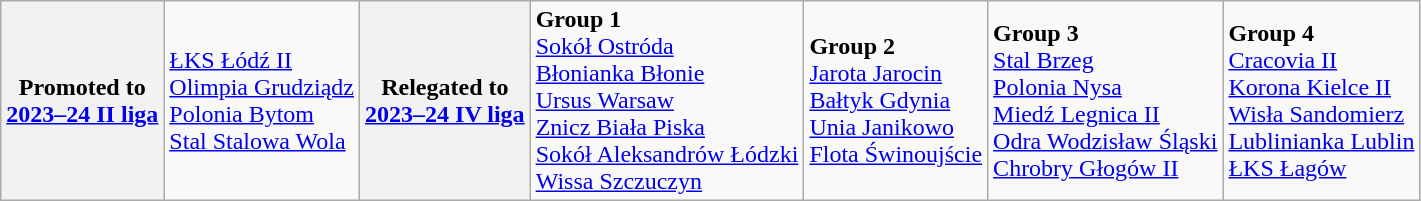<table class="wikitable">
<tr>
<th>Promoted to<br><a href='#'>2023–24 II liga</a></th>
<td> <a href='#'>ŁKS Łódź II</a><br> <a href='#'>Olimpia Grudziądz</a><br> <a href='#'>Polonia Bytom</a><br> <a href='#'>Stal Stalowa Wola</a></td>
<th>Relegated to<br><a href='#'>2023–24 IV liga</a></th>
<td><strong>Group 1</strong><br> <a href='#'>Sokół Ostróda</a><br> <a href='#'>Błonianka Błonie</a><br> <a href='#'>Ursus Warsaw</a><br> <a href='#'>Znicz Biała Piska</a><br> <a href='#'>Sokół Aleksandrów Łódzki</a><br> <a href='#'>Wissa Szczuczyn</a></td>
<td><strong>Group 2</strong><br> <a href='#'>Jarota Jarocin</a><br> <a href='#'>Bałtyk Gdynia</a><br> <a href='#'>Unia Janikowo</a><br> <a href='#'>Flota Świnoujście</a></td>
<td><strong>Group 3</strong><br> <a href='#'>Stal Brzeg</a><br> <a href='#'>Polonia Nysa</a><br> <a href='#'>Miedź Legnica II</a><br> <a href='#'>Odra Wodzisław Śląski</a><br> <a href='#'>Chrobry Głogów II</a></td>
<td><strong>Group 4</strong><br> <a href='#'>Cracovia II</a><br> <a href='#'>Korona Kielce II</a><br> <a href='#'>Wisła Sandomierz</a><br> <a href='#'>Lublinianka Lublin</a><br> <a href='#'>ŁKS Łagów</a></td>
</tr>
</table>
